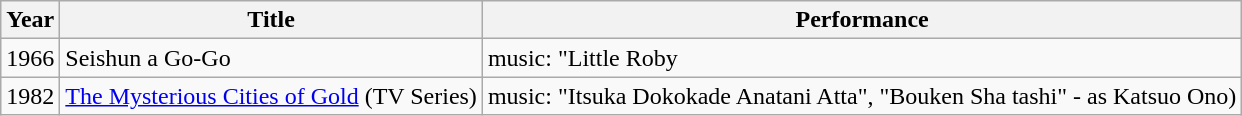<table class="wikitable sortable">
<tr>
<th>Year</th>
<th>Title</th>
<th>Performance</th>
</tr>
<tr>
<td>1966</td>
<td>Seishun a Go-Go</td>
<td>music: "Little Roby</td>
</tr>
<tr>
<td>1982</td>
<td><a href='#'>The Mysterious Cities of Gold</a> (TV Series)</td>
<td>music: "Itsuka Dokokade Anatani Atta", "Bouken Sha tashi" - as Katsuo Ono)</td>
</tr>
</table>
